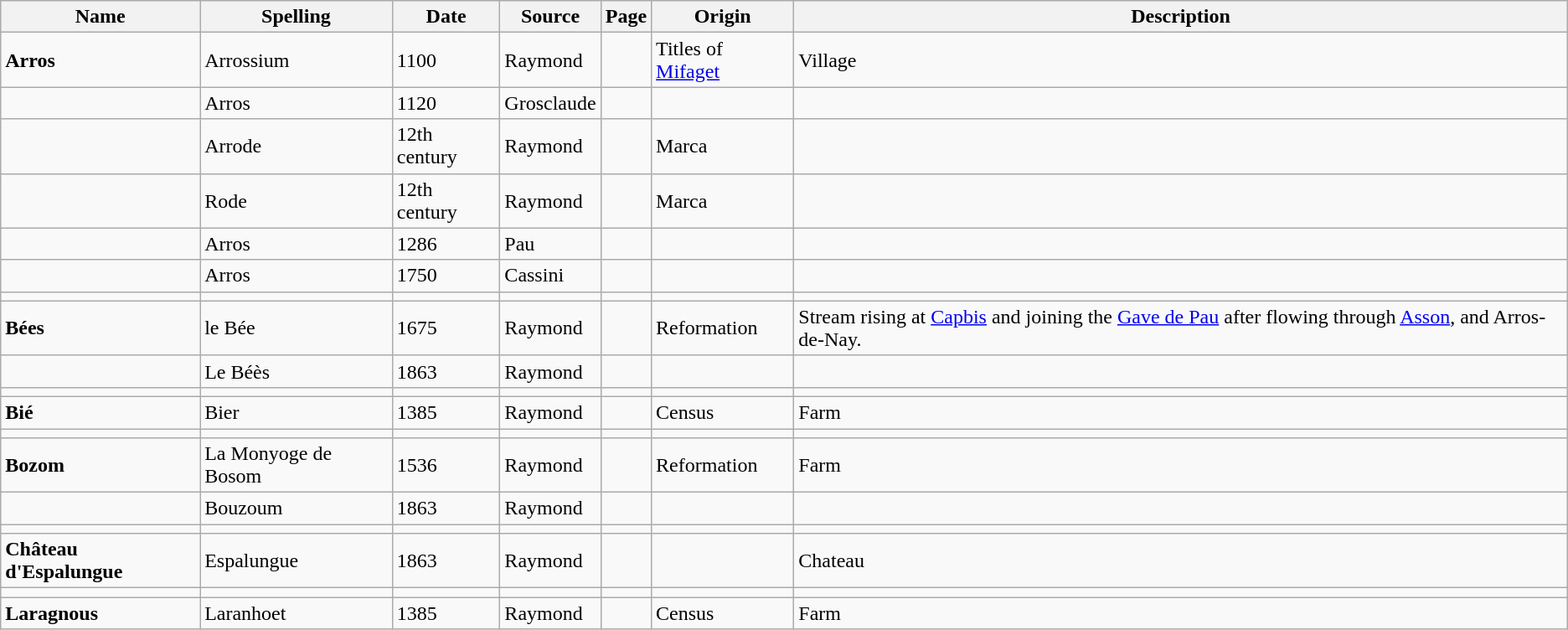<table class="wikitable">
<tr>
<th>Name</th>
<th>Spelling</th>
<th>Date</th>
<th>Source</th>
<th>Page</th>
<th>Origin</th>
<th>Description</th>
</tr>
<tr>
<td><strong>Arros</strong></td>
<td>Arrossium</td>
<td>1100</td>
<td>Raymond</td>
<td></td>
<td>Titles of <a href='#'>Mifaget</a></td>
<td>Village</td>
</tr>
<tr>
<td></td>
<td>Arros</td>
<td>1120</td>
<td>Grosclaude</td>
<td></td>
<td></td>
<td></td>
</tr>
<tr>
<td></td>
<td>Arrode</td>
<td>12th century</td>
<td>Raymond</td>
<td></td>
<td>Marca</td>
<td></td>
</tr>
<tr>
<td></td>
<td>Rode</td>
<td>12th century</td>
<td>Raymond</td>
<td></td>
<td>Marca</td>
<td></td>
</tr>
<tr>
<td></td>
<td>Arros</td>
<td>1286</td>
<td>Pau</td>
<td></td>
<td></td>
<td></td>
</tr>
<tr>
<td></td>
<td>Arros</td>
<td>1750</td>
<td>Cassini</td>
<td></td>
<td></td>
<td></td>
</tr>
<tr>
<td></td>
<td></td>
<td></td>
<td></td>
<td></td>
<td></td>
<td></td>
</tr>
<tr>
<td><strong>Bées</strong></td>
<td>le Bée</td>
<td>1675</td>
<td>Raymond</td>
<td></td>
<td>Reformation</td>
<td>Stream rising at <a href='#'>Capbis</a> and joining the <a href='#'>Gave de Pau</a> after flowing through <a href='#'>Asson</a>, and Arros-de-Nay.</td>
</tr>
<tr>
<td></td>
<td>Le Béès</td>
<td>1863</td>
<td>Raymond</td>
<td></td>
<td></td>
<td></td>
</tr>
<tr>
<td></td>
<td></td>
<td></td>
<td></td>
<td></td>
<td></td>
<td></td>
</tr>
<tr>
<td><strong>Bié</strong></td>
<td>Bier</td>
<td>1385</td>
<td>Raymond</td>
<td></td>
<td>Census</td>
<td>Farm</td>
</tr>
<tr>
<td></td>
<td></td>
<td></td>
<td></td>
<td></td>
<td></td>
<td></td>
</tr>
<tr>
<td><strong>Bozom</strong></td>
<td>La Monyoge de Bosom</td>
<td>1536</td>
<td>Raymond</td>
<td></td>
<td>Reformation</td>
<td>Farm</td>
</tr>
<tr>
<td></td>
<td>Bouzoum</td>
<td>1863</td>
<td>Raymond</td>
<td></td>
<td></td>
<td></td>
</tr>
<tr>
<td></td>
<td></td>
<td></td>
<td></td>
<td></td>
<td></td>
<td></td>
</tr>
<tr>
<td><strong>Château d'Espalungue</strong></td>
<td>Espalungue</td>
<td>1863</td>
<td>Raymond</td>
<td></td>
<td></td>
<td>Chateau</td>
</tr>
<tr>
<td></td>
<td></td>
<td></td>
<td></td>
<td></td>
<td></td>
<td></td>
</tr>
<tr>
<td><strong>Laragnous</strong></td>
<td>Laranhoet</td>
<td>1385</td>
<td>Raymond</td>
<td></td>
<td>Census</td>
<td>Farm</td>
</tr>
</table>
